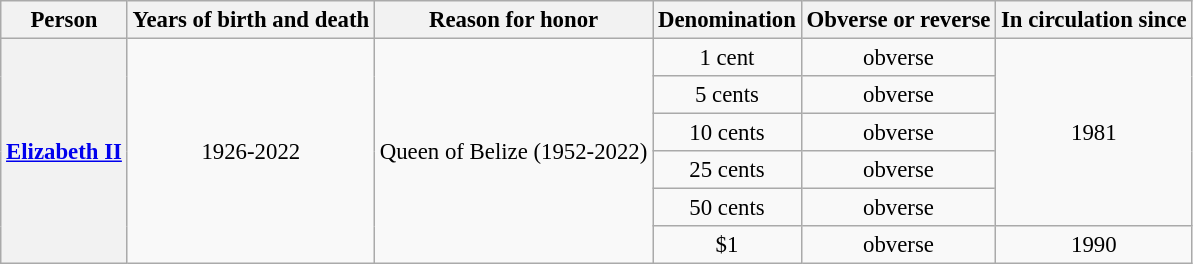<table class="wikitable" style="font-size:95%; text-align:center;">
<tr>
<th>Person</th>
<th>Years of birth and death</th>
<th>Reason for honor</th>
<th>Denomination</th>
<th>Obverse or reverse</th>
<th>In circulation since</th>
</tr>
<tr>
<th rowspan="6"><a href='#'>Elizabeth II</a></th>
<td rowspan="6">1926-2022</td>
<td rowspan="6">Queen of Belize (1952-2022)</td>
<td>1 cent</td>
<td>obverse</td>
<td rowspan="5">1981</td>
</tr>
<tr>
<td>5 cents</td>
<td>obverse</td>
</tr>
<tr>
<td>10 cents</td>
<td>obverse</td>
</tr>
<tr>
<td>25 cents</td>
<td>obverse</td>
</tr>
<tr>
<td>50 cents</td>
<td>obverse</td>
</tr>
<tr>
<td>$1</td>
<td>obverse</td>
<td>1990</td>
</tr>
</table>
